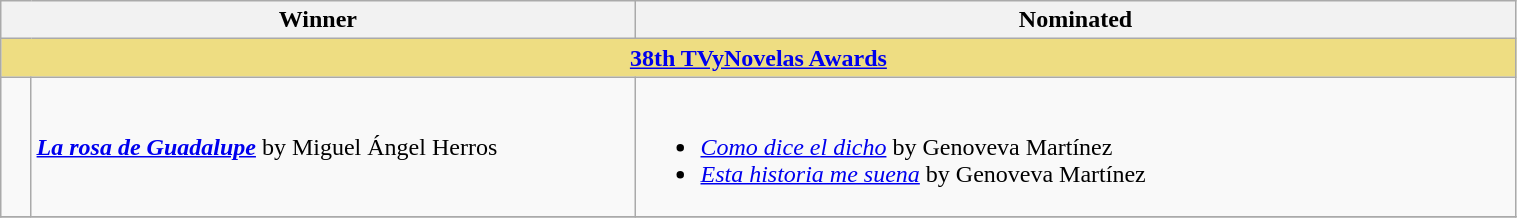<table class="wikitable" width=80%>
<tr align=center>
<th width="150px;" colspan=2; align="center">Winner</th>
<th width="580px;" align="center">Nominated</th>
</tr>
<tr>
<th colspan=9 style="background:#EEDD82;"  align="center"><strong><a href='#'>38th TVyNovelas Awards</a></strong></th>
</tr>
<tr>
<td width=2%></td>
<td><strong><em><a href='#'>La rosa de Guadalupe</a></em></strong> by Miguel Ángel Herros</td>
<td><br><ul><li><em><a href='#'>Como dice el dicho</a></em> by Genoveva Martínez</li><li><em><a href='#'>Esta historia me suena</a></em> by Genoveva Martínez</li></ul></td>
</tr>
<tr>
</tr>
</table>
